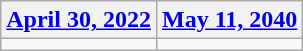<table class=wikitable>
<tr>
<th><a href='#'>April 30, 2022</a></th>
<th><a href='#'>May 11, 2040</a></th>
</tr>
<tr>
<td></td>
<td></td>
</tr>
</table>
